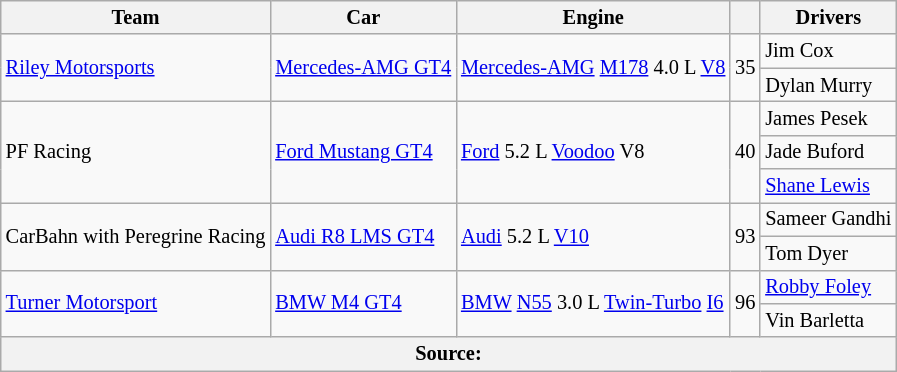<table class="wikitable" style="font-size: 85%">
<tr>
<th>Team</th>
<th>Car</th>
<th>Engine</th>
<th></th>
<th>Drivers</th>
</tr>
<tr>
<td rowspan=2> <a href='#'>Riley Motorsports</a></td>
<td rowspan=2><a href='#'>Mercedes-AMG GT4</a></td>
<td rowspan=2><a href='#'>Mercedes-AMG</a> <a href='#'>M178</a> 4.0 L <a href='#'>V8</a></td>
<td rowspan=2>35</td>
<td> Jim Cox</td>
</tr>
<tr>
<td> Dylan Murry</td>
</tr>
<tr>
<td rowspan="3"> PF Racing</td>
<td rowspan="3"><a href='#'>Ford Mustang GT4</a></td>
<td rowspan="3"><a href='#'>Ford</a> 5.2 L <a href='#'>Voodoo</a> V8</td>
<td rowspan="3">40</td>
<td> James Pesek</td>
</tr>
<tr>
<td> Jade Buford</td>
</tr>
<tr>
<td> <a href='#'>Shane Lewis</a></td>
</tr>
<tr>
<td rowspan="2"> CarBahn with Peregrine Racing</td>
<td rowspan="2"><a href='#'>Audi R8 LMS GT4</a></td>
<td rowspan="2"><a href='#'>Audi</a> 5.2 L <a href='#'>V10</a></td>
<td rowspan="2">93</td>
<td> Sameer Gandhi</td>
</tr>
<tr>
<td> Tom Dyer</td>
</tr>
<tr>
<td rowspan="2"> <a href='#'>Turner Motorsport</a></td>
<td rowspan="2"><a href='#'>BMW M4 GT4</a></td>
<td rowspan="2"><a href='#'>BMW</a> <a href='#'>N55</a> 3.0 L <a href='#'>Twin-Turbo</a> <a href='#'>I6</a></td>
<td rowspan="2">96</td>
<td> <a href='#'>Robby Foley</a></td>
</tr>
<tr>
<td> Vin Barletta</td>
</tr>
<tr>
<th colspan="5">Source:</th>
</tr>
</table>
